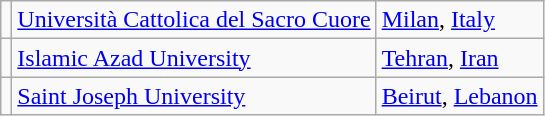<table class="wikitable">
<tr>
<td></td>
<td> <a href='#'>Università Cattolica del Sacro Cuore</a></td>
<td><a href='#'>Milan</a>, <a href='#'>Italy</a></td>
</tr>
<tr>
<td></td>
<td> <a href='#'>Islamic Azad University</a></td>
<td><a href='#'>Tehran</a>, <a href='#'>Iran</a></td>
</tr>
<tr>
<td></td>
<td> <a href='#'>Saint Joseph University</a></td>
<td><a href='#'>Beirut</a>, <a href='#'>Lebanon</a></td>
</tr>
</table>
